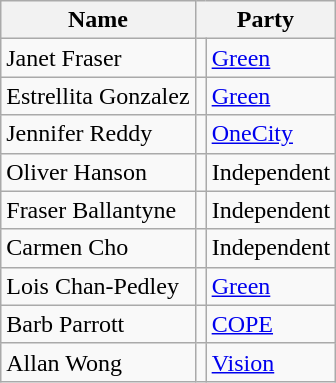<table class="wikitable">
<tr>
<th>Name</th>
<th colspan="2">Party</th>
</tr>
<tr>
<td>Janet Fraser</td>
<td></td>
<td><a href='#'>Green</a></td>
</tr>
<tr>
<td>Estrellita Gonzalez</td>
<td></td>
<td><a href='#'>Green</a></td>
</tr>
<tr>
<td>Jennifer Reddy</td>
<td></td>
<td><a href='#'>OneCity</a></td>
</tr>
<tr>
<td>Oliver Hanson</td>
<td></td>
<td>Independent</td>
</tr>
<tr>
<td>Fraser Ballantyne</td>
<td></td>
<td>Independent</td>
</tr>
<tr>
<td>Carmen Cho</td>
<td></td>
<td>Independent</td>
</tr>
<tr>
<td>Lois Chan-Pedley</td>
<td></td>
<td><a href='#'>Green</a></td>
</tr>
<tr>
<td>Barb Parrott</td>
<td></td>
<td><a href='#'>COPE</a></td>
</tr>
<tr>
<td>Allan Wong</td>
<td></td>
<td><a href='#'>Vision</a></td>
</tr>
</table>
